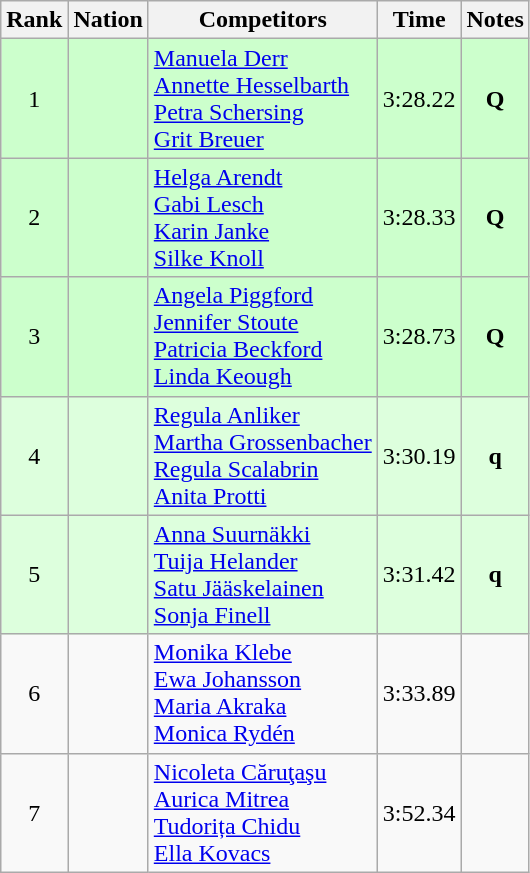<table class="wikitable sortable" style="text-align:center">
<tr>
<th>Rank</th>
<th>Nation</th>
<th>Competitors</th>
<th>Time</th>
<th>Notes</th>
</tr>
<tr bgcolor=ccffcc>
<td>1</td>
<td align=left></td>
<td align=left><a href='#'>Manuela Derr</a><br><a href='#'>Annette Hesselbarth</a><br><a href='#'>Petra Schersing</a><br><a href='#'>Grit Breuer</a></td>
<td>3:28.22</td>
<td><strong>Q</strong></td>
</tr>
<tr bgcolor=ccffcc>
<td>2</td>
<td align=left></td>
<td align=left><a href='#'>Helga Arendt</a><br><a href='#'>Gabi Lesch</a><br><a href='#'>Karin Janke</a><br><a href='#'>Silke Knoll</a></td>
<td>3:28.33</td>
<td><strong>Q</strong></td>
</tr>
<tr bgcolor=ccffcc>
<td>3</td>
<td align=left></td>
<td align=left><a href='#'>Angela Piggford</a><br><a href='#'>Jennifer Stoute</a><br><a href='#'>Patricia Beckford</a><br><a href='#'>Linda Keough</a></td>
<td>3:28.73</td>
<td><strong>Q</strong></td>
</tr>
<tr bgcolor=ddffdd>
<td>4</td>
<td align=left></td>
<td align=left><a href='#'>Regula Anliker</a><br><a href='#'>Martha Grossenbacher</a><br><a href='#'>Regula Scalabrin</a><br><a href='#'>Anita Protti</a></td>
<td>3:30.19</td>
<td><strong>q</strong></td>
</tr>
<tr bgcolor=ddffdd>
<td>5</td>
<td align=left></td>
<td align=left><a href='#'>Anna Suurnäkki</a><br><a href='#'>Tuija Helander</a><br><a href='#'>Satu Jääskelainen</a><br><a href='#'>Sonja Finell</a></td>
<td>3:31.42</td>
<td><strong>q</strong></td>
</tr>
<tr>
<td>6</td>
<td align=left></td>
<td align=left><a href='#'>Monika Klebe</a><br><a href='#'>Ewa Johansson</a><br><a href='#'>Maria Akraka</a><br><a href='#'>Monica Rydén</a></td>
<td>3:33.89</td>
<td></td>
</tr>
<tr>
<td>7</td>
<td align=left></td>
<td align=left><a href='#'>Nicoleta Căruţaşu</a><br><a href='#'>Aurica Mitrea</a><br><a href='#'>Tudorița Chidu</a><br><a href='#'>Ella Kovacs</a></td>
<td>3:52.34</td>
<td></td>
</tr>
</table>
